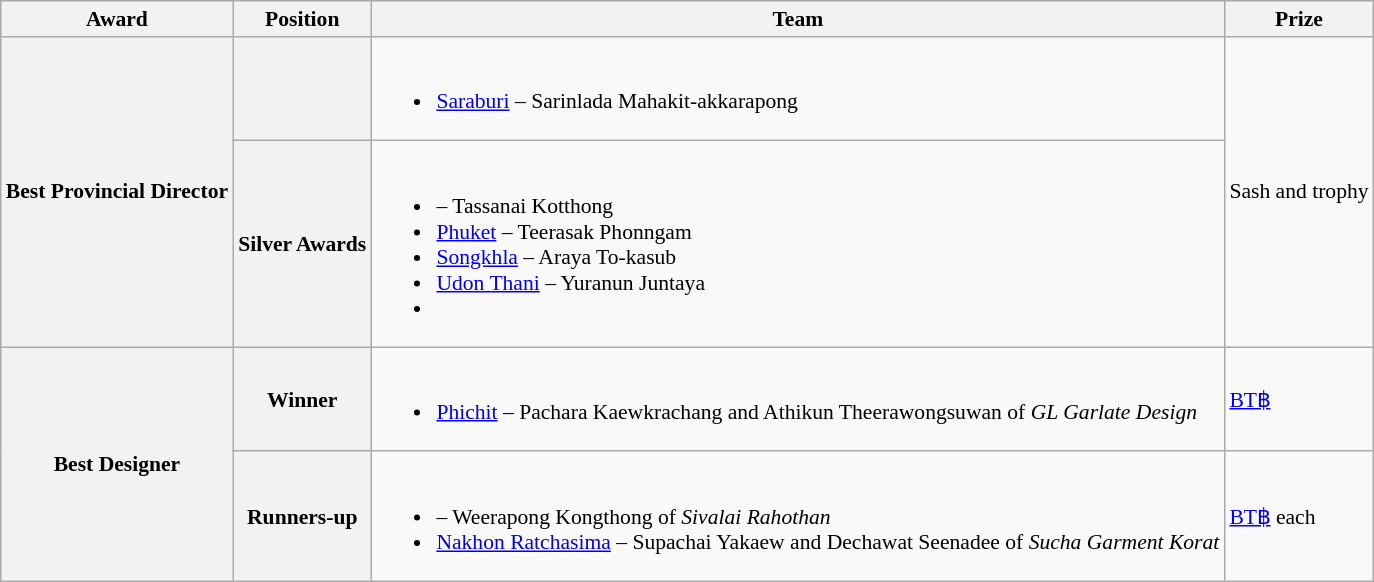<table class="wikitable" style="font-size: 90%;">
<tr>
<th>Award</th>
<th>Position</th>
<th>Team</th>
<th>Prize</th>
</tr>
<tr>
<th rowspan=2>Best Provincial Director</th>
<th></th>
<td><br><ul><li><a href='#'>Saraburi</a> – Sarinlada Mahakit-akkarapong</li></ul></td>
<td rowspan=2>Sash and trophy</td>
</tr>
<tr>
<th>Silver Awards</th>
<td><br><ul><li> – Tassanai Kotthong</li><li><a href='#'>Phuket</a> – Teerasak Phonngam</li><li><a href='#'>Songkhla</a> – Araya To-kasub</li><li><a href='#'>Udon Thani</a> – Yuranun Juntaya</li><li></li></ul></td>
</tr>
<tr>
<th rowspan=2>Best Designer</th>
<th>Winner</th>
<td><br><ul><li><a href='#'>Phichit</a> – Pachara Kaewkrachang and Athikun Theerawongsuwan of <em>GL Garlate Design</em></li></ul></td>
<td><a href='#'>BT฿</a></td>
</tr>
<tr>
<th>Runners-up</th>
<td><br><ul><li> – Weerapong Kongthong of <em>Sivalai Rahothan</em></li><li><a href='#'>Nakhon Ratchasima</a> – Supachai Yakaew and Dechawat Seenadee of <em>Sucha Garment Korat</em></li></ul></td>
<td><a href='#'>BT฿</a> each</td>
</tr>
</table>
